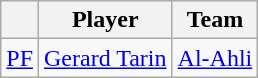<table class="wikitable">
<tr>
<th style="text-align:center;"></th>
<th style="text-align:center;">Player</th>
<th style="text-align:center;">Team</th>
</tr>
<tr>
<td style="text-align:center;"><a href='#'>PF</a></td>
<td> <a href='#'>Gerard Tarin</a></td>
<td><a href='#'>Al-Ahli</a></td>
</tr>
</table>
